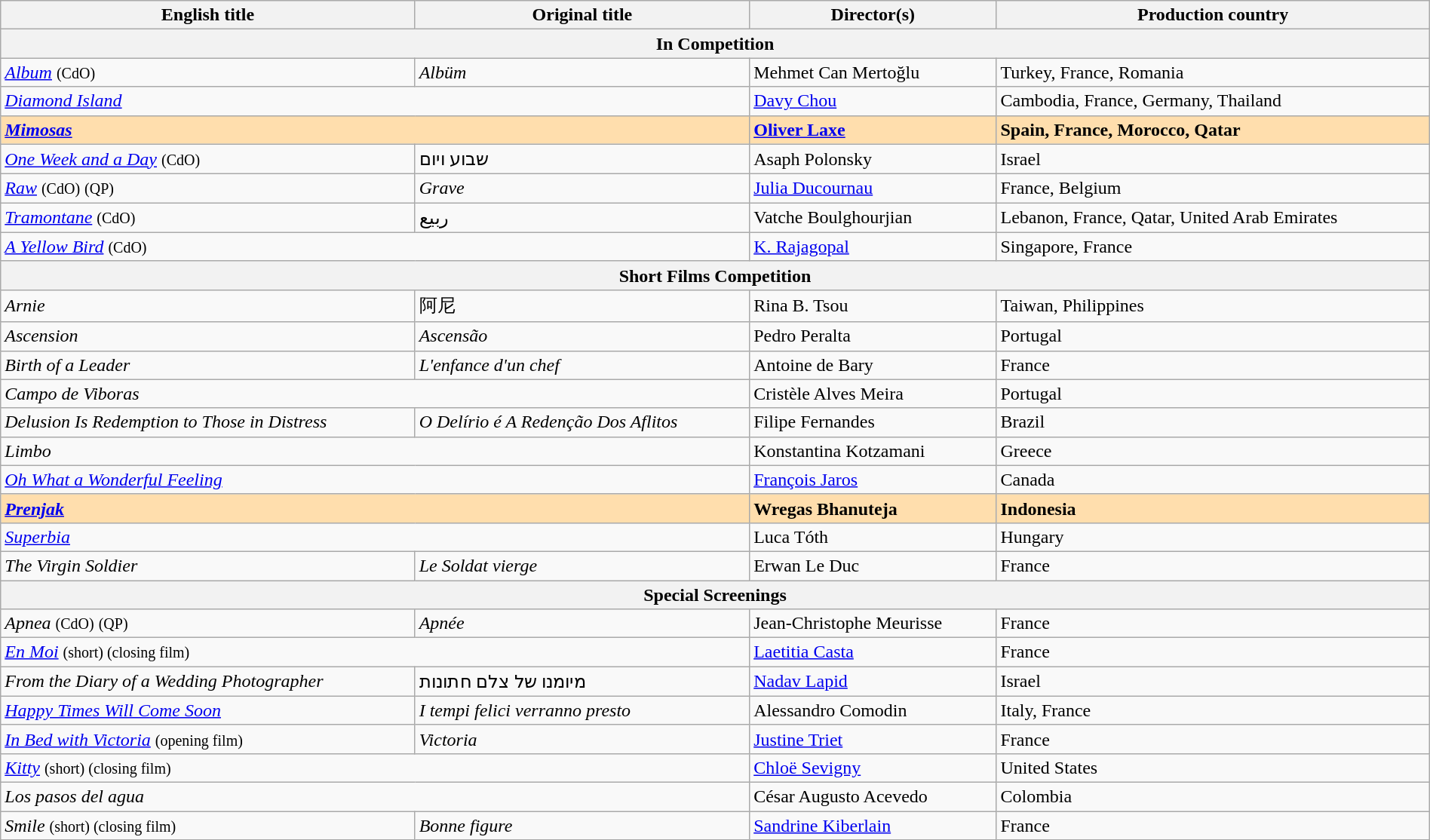<table class="wikitable" style="width:100%; margin-bottom:2px" cellpadding="5">
<tr>
<th scope="col">English title</th>
<th scope="col">Original title</th>
<th scope="col">Director(s)</th>
<th scope="col">Production country</th>
</tr>
<tr>
<th colspan="4">In Competition</th>
</tr>
<tr>
<td><em><a href='#'>Album</a></em> <small>(CdO)</small></td>
<td><em>Albüm</em></td>
<td data-sort-value="Mertoglu">Mehmet Can Mertoğlu</td>
<td>Turkey, France, Romania</td>
</tr>
<tr>
<td colspan="2"><em><a href='#'>Diamond Island</a></em></td>
<td data-sort-value="Chou"><a href='#'>Davy Chou</a></td>
<td>Cambodia, France, Germany, Thailand</td>
</tr>
<tr style="background:#FFDEAD;">
<td colspan="2"><em><a href='#'><strong>Mimosas</strong></a></em></td>
<td data-sort-value="Laxe"><strong><a href='#'>Oliver Laxe</a></strong></td>
<td><strong>Spain, France, Morocco, Qatar</strong></td>
</tr>
<tr>
<td><em><a href='#'>One Week and a Day</a></em> <small>(CdO)</small></td>
<td data-sort-value="Shavua">שבוע ויום</td>
<td data-sort-value="Polonsky">Asaph Polonsky</td>
<td>Israel</td>
</tr>
<tr>
<td><em><a href='#'>Raw</a></em> <small>(CdO)</small> <small>(QP)</small></td>
<td><em>Grave</em></td>
<td data-sort-value="Ducournau"><a href='#'>Julia Ducournau</a></td>
<td>France, Belgium</td>
</tr>
<tr>
<td><em><a href='#'>Tramontane</a></em> <small>(CdO)</small></td>
<td data-sort-value="Rabi'h">ربيع</td>
<td data-sort-value="Boulghourjian">Vatche Boulghourjian</td>
<td>Lebanon, France, Qatar, United Arab Emirates</td>
</tr>
<tr>
<td colspan="2" data-sort-value="Yellow"><em><a href='#'>A Yellow Bird</a></em> <small>(CdO)</small></td>
<td data-sort-value="Rajagopal"><a href='#'>K. Rajagopal</a></td>
<td>Singapore, France</td>
</tr>
<tr>
<th colspan="4">Short Films Competition</th>
</tr>
<tr>
<td><em>Arnie</em></td>
<td>阿尼</td>
<td>Rina B. Tsou</td>
<td>Taiwan, Philippines</td>
</tr>
<tr>
<td><em>Ascension</em></td>
<td><em>Ascensão</em></td>
<td>Pedro Peralta</td>
<td>Portugal</td>
</tr>
<tr>
<td><em>Birth of a Leader</em></td>
<td><em>L'enfance d'un chef</em></td>
<td>Antoine de Bary</td>
<td>France</td>
</tr>
<tr>
<td colspan="2"><em>Campo de Viboras</em></td>
<td>Cristèle Alves Meira</td>
<td>Portugal</td>
</tr>
<tr>
<td><em>Delusion Is Redemption to Those in Distress</em></td>
<td><em>O Delírio é A Redenção Dos Aflitos</em></td>
<td>Filipe Fernandes</td>
<td>Brazil</td>
</tr>
<tr>
<td colspan="2"><em>Limbo</em></td>
<td>Konstantina Kotzamani</td>
<td>Greece</td>
</tr>
<tr>
<td colspan="2"><em><a href='#'>Oh What a Wonderful Feeling</a></em></td>
<td><a href='#'>François Jaros</a></td>
<td>Canada</td>
</tr>
<tr style="background:#FFDEAD;">
<td colspan="2"><strong><em><a href='#'>Prenjak</a></em></strong></td>
<td><strong>Wregas Bhanuteja</strong></td>
<td><strong>Indonesia</strong></td>
</tr>
<tr>
<td colspan="2"><em><a href='#'>Superbia</a></em></td>
<td>Luca Tóth</td>
<td>Hungary</td>
</tr>
<tr>
<td><em>The Virgin Soldier</em></td>
<td><em>Le Soldat vierge</em></td>
<td>Erwan Le Duc</td>
<td>France</td>
</tr>
<tr>
<th colspan="4">Special Screenings</th>
</tr>
<tr>
<td><em>Apnea</em> <small>(CdO)</small> <small>(QP)</small></td>
<td><em>Apnée</em></td>
<td>Jean-Christophe Meurisse</td>
<td>France</td>
</tr>
<tr>
<td colspan="2"><em><a href='#'>En Moi</a></em> <small>(short) (closing film)</small></td>
<td><a href='#'>Laetitia Casta</a></td>
<td>France</td>
</tr>
<tr>
<td><em>From the Diary of a Wedding Photographer</em></td>
<td>מיומנו של צלם חתונות</td>
<td><a href='#'>Nadav Lapid</a></td>
<td>Israel</td>
</tr>
<tr>
<td><em><a href='#'>Happy Times Will Come Soon</a></em></td>
<td><em>I tempi felici verranno presto</em></td>
<td>Alessandro Comodin</td>
<td>Italy, France</td>
</tr>
<tr>
<td><em><a href='#'>In Bed with Victoria</a></em> <small>(opening film)</small></td>
<td><em>Victoria</em></td>
<td><a href='#'>Justine Triet</a></td>
<td>France</td>
</tr>
<tr>
<td colspan="2"><em><a href='#'>Kitty</a></em> <small>(short) (closing film)</small></td>
<td><a href='#'>Chloë Sevigny</a></td>
<td>United States</td>
</tr>
<tr>
<td colspan="2"><em>Los pasos del agua</em></td>
<td>César Augusto Acevedo</td>
<td>Colombia</td>
</tr>
<tr>
<td><em>Smile</em> <small>(short) (closing film)</small></td>
<td><em>Bonne figure</em></td>
<td><a href='#'>Sandrine Kiberlain</a></td>
<td>France</td>
</tr>
</table>
